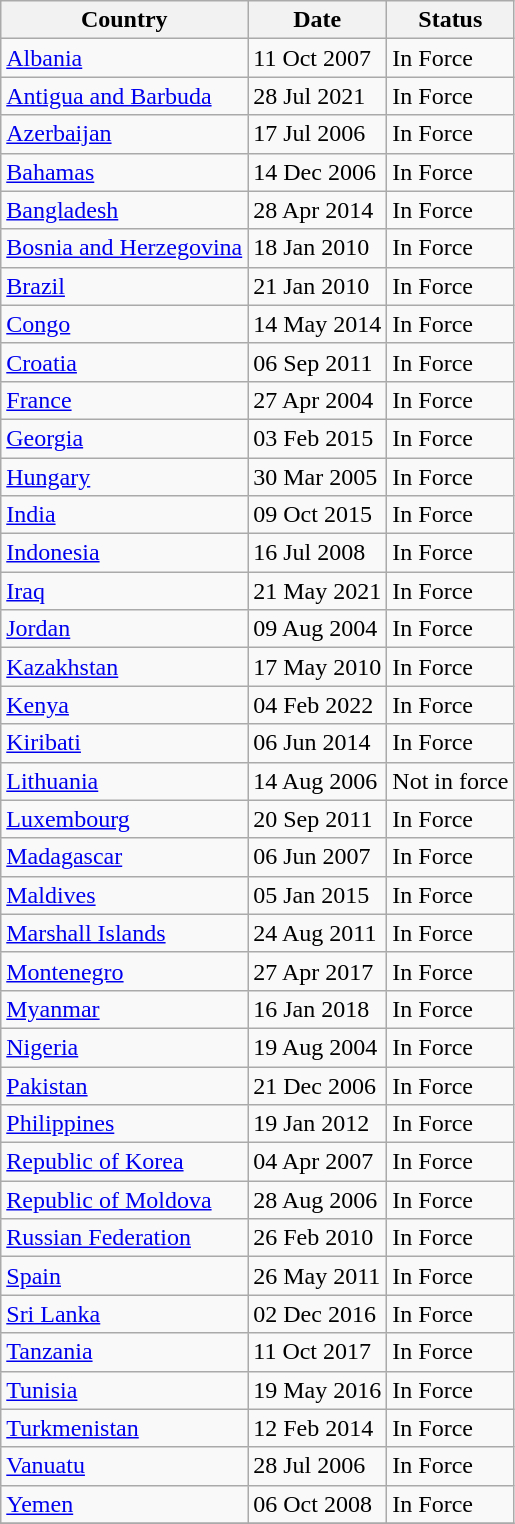<table class = "wikitable">
<tr>
<th>Country</th>
<th>Date</th>
<th>Status</th>
</tr>
<tr>
<td><a href='#'>Albania</a></td>
<td>11 Oct 2007</td>
<td>In Force</td>
</tr>
<tr>
<td><a href='#'>Antigua and Barbuda</a></td>
<td>28 Jul 2021</td>
<td>In Force</td>
</tr>
<tr>
<td><a href='#'>Azerbaijan</a></td>
<td>17 Jul 2006</td>
<td>In Force</td>
</tr>
<tr>
<td><a href='#'>Bahamas</a></td>
<td>14 Dec 2006</td>
<td>In Force</td>
</tr>
<tr>
<td><a href='#'>Bangladesh</a></td>
<td>28 Apr 2014</td>
<td>In Force</td>
</tr>
<tr>
<td><a href='#'>Bosnia and Herzegovina</a></td>
<td>18 Jan 2010</td>
<td>In Force</td>
</tr>
<tr>
<td><a href='#'>Brazil</a></td>
<td>21 Jan 2010</td>
<td>In Force</td>
</tr>
<tr>
<td><a href='#'>Congo</a></td>
<td>14 May 2014</td>
<td>In Force</td>
</tr>
<tr>
<td><a href='#'>Croatia</a></td>
<td>06 Sep 2011</td>
<td>In Force</td>
</tr>
<tr>
<td><a href='#'>France</a></td>
<td>27 Apr 2004</td>
<td>In Force</td>
</tr>
<tr>
<td><a href='#'>Georgia</a></td>
<td>03 Feb 2015</td>
<td>In Force</td>
</tr>
<tr>
<td><a href='#'>Hungary</a></td>
<td>30 Mar 2005</td>
<td>In Force</td>
</tr>
<tr>
<td><a href='#'>India</a></td>
<td>09 Oct 2015</td>
<td>In Force</td>
</tr>
<tr>
<td><a href='#'>Indonesia</a></td>
<td>16 Jul 2008</td>
<td>In Force</td>
</tr>
<tr>
<td><a href='#'>Iraq</a></td>
<td>21 May 2021</td>
<td>In Force</td>
</tr>
<tr>
<td><a href='#'>Jordan</a></td>
<td>09 Aug 2004</td>
<td>In Force</td>
</tr>
<tr>
<td><a href='#'>Kazakhstan</a></td>
<td>17 May 2010</td>
<td>In Force</td>
</tr>
<tr>
<td><a href='#'>Kenya</a></td>
<td>04 Feb 2022</td>
<td>In Force</td>
</tr>
<tr>
<td><a href='#'>Kiribati</a></td>
<td>06 Jun 2014</td>
<td>In Force</td>
</tr>
<tr>
<td><a href='#'>Lithuania</a></td>
<td>14 Aug 2006</td>
<td>Not in force</td>
</tr>
<tr>
<td><a href='#'>Luxembourg</a></td>
<td>20 Sep 2011</td>
<td>In Force</td>
</tr>
<tr>
<td><a href='#'>Madagascar</a></td>
<td>06 Jun 2007</td>
<td>In Force</td>
</tr>
<tr>
<td><a href='#'>Maldives</a></td>
<td>05 Jan 2015</td>
<td>In Force</td>
</tr>
<tr>
<td><a href='#'>Marshall Islands</a></td>
<td>24 Aug 2011</td>
<td>In Force</td>
</tr>
<tr>
<td><a href='#'>Montenegro</a></td>
<td>27 Apr 2017</td>
<td>In Force</td>
</tr>
<tr>
<td><a href='#'>Myanmar</a></td>
<td>16 Jan 2018</td>
<td>In Force</td>
</tr>
<tr>
<td><a href='#'>Nigeria</a></td>
<td>19 Aug 2004</td>
<td>In Force</td>
</tr>
<tr>
<td><a href='#'>Pakistan</a></td>
<td>21 Dec 2006</td>
<td>In Force</td>
</tr>
<tr>
<td><a href='#'>Philippines</a></td>
<td>19 Jan 2012</td>
<td>In Force</td>
</tr>
<tr>
<td><a href='#'>Republic of Korea</a></td>
<td>04 Apr 2007</td>
<td>In Force</td>
</tr>
<tr>
<td><a href='#'>Republic of Moldova</a></td>
<td>28 Aug 2006</td>
<td>In Force</td>
</tr>
<tr>
<td><a href='#'>Russian Federation</a></td>
<td>26 Feb 2010</td>
<td>In Force</td>
</tr>
<tr>
<td><a href='#'>Spain</a></td>
<td>26 May 2011</td>
<td>In Force</td>
</tr>
<tr>
<td><a href='#'>Sri Lanka</a></td>
<td>02 Dec 2016</td>
<td>In Force</td>
</tr>
<tr>
<td><a href='#'>Tanzania</a></td>
<td>11 Oct 2017</td>
<td>In Force</td>
</tr>
<tr>
<td><a href='#'>Tunisia</a></td>
<td>19 May 2016</td>
<td>In Force</td>
</tr>
<tr>
<td><a href='#'>Turkmenistan</a></td>
<td>12 Feb 2014</td>
<td>In Force</td>
</tr>
<tr>
<td><a href='#'>Vanuatu</a></td>
<td>28 Jul 2006</td>
<td>In Force</td>
</tr>
<tr>
<td><a href='#'>Yemen</a></td>
<td>06 Oct 2008</td>
<td>In Force</td>
</tr>
<tr>
</tr>
</table>
